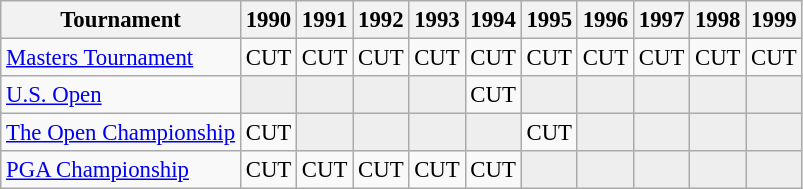<table class="wikitable" style="font-size:95%;text-align:center;">
<tr>
<th>Tournament</th>
<th>1990</th>
<th>1991</th>
<th>1992</th>
<th>1993</th>
<th>1994</th>
<th>1995</th>
<th>1996</th>
<th>1997</th>
<th>1998</th>
<th>1999</th>
</tr>
<tr>
<td align=left><a href='#'>Masters Tournament</a></td>
<td>CUT</td>
<td>CUT</td>
<td>CUT</td>
<td>CUT</td>
<td>CUT</td>
<td>CUT</td>
<td>CUT</td>
<td>CUT</td>
<td>CUT</td>
<td>CUT</td>
</tr>
<tr>
<td align=left><a href='#'>U.S. Open</a></td>
<td style="background:#eeeeee;"></td>
<td style="background:#eeeeee;"></td>
<td style="background:#eeeeee;"></td>
<td style="background:#eeeeee;"></td>
<td>CUT</td>
<td style="background:#eeeeee;"></td>
<td style="background:#eeeeee;"></td>
<td style="background:#eeeeee;"></td>
<td style="background:#eeeeee;"></td>
<td style="background:#eeeeee;"></td>
</tr>
<tr>
<td align=left><a href='#'>The Open Championship</a></td>
<td>CUT</td>
<td style="background:#eeeeee;"></td>
<td style="background:#eeeeee;"></td>
<td style="background:#eeeeee;"></td>
<td style="background:#eeeeee;"></td>
<td>CUT</td>
<td style="background:#eeeeee;"></td>
<td style="background:#eeeeee;"></td>
<td style="background:#eeeeee;"></td>
<td style="background:#eeeeee;"></td>
</tr>
<tr>
<td align=left><a href='#'>PGA Championship</a></td>
<td>CUT</td>
<td>CUT</td>
<td>CUT</td>
<td>CUT</td>
<td>CUT</td>
<td style="background:#eeeeee;"></td>
<td style="background:#eeeeee;"></td>
<td style="background:#eeeeee;"></td>
<td style="background:#eeeeee;"></td>
<td style="background:#eeeeee;"></td>
</tr>
</table>
